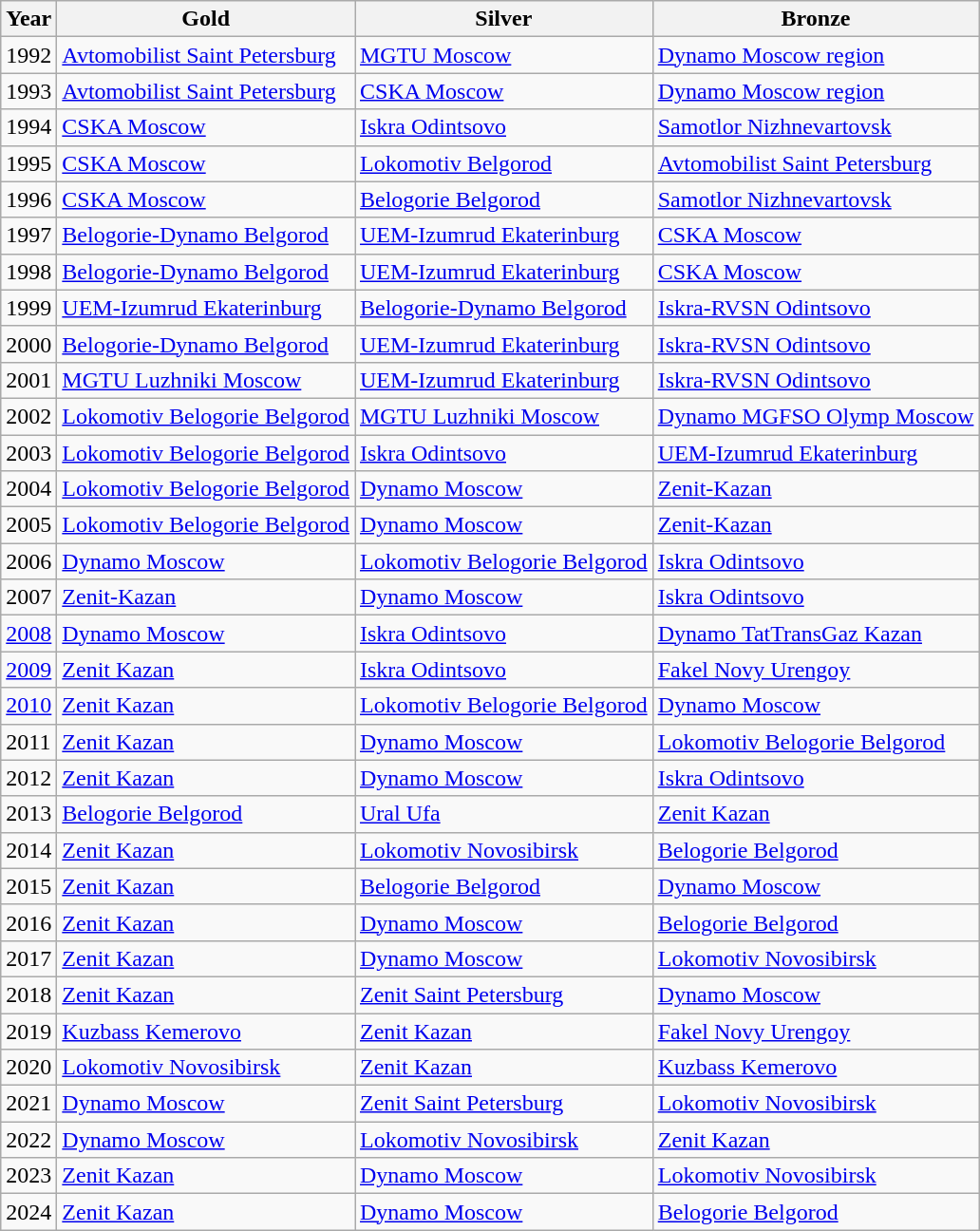<table class="wikitable">
<tr>
<th>Year</th>
<th>Gold</th>
<th>Silver</th>
<th>Bronze</th>
</tr>
<tr>
<td>1992</td>
<td><a href='#'>Avtomobilist Saint Petersburg</a></td>
<td><a href='#'>MGTU Moscow</a></td>
<td><a href='#'>Dynamo Moscow region</a></td>
</tr>
<tr>
<td>1993</td>
<td><a href='#'>Avtomobilist Saint Petersburg</a></td>
<td><a href='#'>CSKA Moscow</a></td>
<td><a href='#'>Dynamo Moscow region</a></td>
</tr>
<tr>
<td>1994</td>
<td><a href='#'>CSKA Moscow</a></td>
<td><a href='#'>Iskra Odintsovo</a></td>
<td><a href='#'>Samotlor Nizhnevartovsk</a></td>
</tr>
<tr>
<td>1995</td>
<td><a href='#'>CSKA Moscow</a></td>
<td><a href='#'>Lokomotiv Belgorod</a></td>
<td><a href='#'>Avtomobilist Saint Petersburg</a></td>
</tr>
<tr>
<td>1996</td>
<td><a href='#'>CSKA Moscow</a></td>
<td><a href='#'>Belogorie Belgorod</a></td>
<td><a href='#'>Samotlor Nizhnevartovsk</a></td>
</tr>
<tr>
<td>1997</td>
<td><a href='#'>Belogorie-Dynamo Belgorod</a></td>
<td><a href='#'>UEM-Izumrud Ekaterinburg</a></td>
<td><a href='#'>CSKA Moscow</a></td>
</tr>
<tr>
<td>1998</td>
<td><a href='#'>Belogorie-Dynamo Belgorod</a></td>
<td><a href='#'>UEM-Izumrud Ekaterinburg</a></td>
<td><a href='#'>CSKA Moscow</a></td>
</tr>
<tr>
<td>1999</td>
<td><a href='#'>UEM-Izumrud Ekaterinburg</a></td>
<td><a href='#'>Belogorie-Dynamo Belgorod</a></td>
<td><a href='#'>Iskra-RVSN Odintsovo</a></td>
</tr>
<tr>
<td>2000</td>
<td><a href='#'>Belogorie-Dynamo Belgorod</a></td>
<td><a href='#'>UEM-Izumrud Ekaterinburg</a></td>
<td><a href='#'>Iskra-RVSN Odintsovo</a></td>
</tr>
<tr>
<td>2001</td>
<td><a href='#'>MGTU Luzhniki Moscow</a></td>
<td><a href='#'>UEM-Izumrud Ekaterinburg</a></td>
<td><a href='#'>Iskra-RVSN Odintsovo</a></td>
</tr>
<tr>
<td>2002</td>
<td><a href='#'>Lokomotiv Belogorie Belgorod</a></td>
<td><a href='#'>MGTU Luzhniki Moscow</a></td>
<td><a href='#'>Dynamo MGFSO Olymp Moscow</a></td>
</tr>
<tr>
<td>2003</td>
<td><a href='#'>Lokomotiv Belogorie Belgorod</a></td>
<td><a href='#'>Iskra Odintsovo</a></td>
<td><a href='#'>UEM-Izumrud Ekaterinburg</a></td>
</tr>
<tr>
<td>2004</td>
<td><a href='#'>Lokomotiv Belogorie Belgorod</a></td>
<td><a href='#'>Dynamo Moscow</a></td>
<td><a href='#'>Zenit-Kazan</a></td>
</tr>
<tr>
<td>2005</td>
<td><a href='#'>Lokomotiv Belogorie Belgorod</a></td>
<td><a href='#'>Dynamo Moscow</a></td>
<td><a href='#'>Zenit-Kazan</a></td>
</tr>
<tr>
<td>2006</td>
<td><a href='#'>Dynamo Moscow</a></td>
<td><a href='#'>Lokomotiv Belogorie Belgorod</a></td>
<td><a href='#'>Iskra Odintsovo</a></td>
</tr>
<tr>
<td>2007</td>
<td><a href='#'>Zenit-Kazan</a></td>
<td><a href='#'>Dynamo Moscow</a></td>
<td><a href='#'>Iskra Odintsovo</a></td>
</tr>
<tr>
<td><a href='#'>2008</a></td>
<td><a href='#'>Dynamo Moscow</a></td>
<td><a href='#'>Iskra Odintsovo</a></td>
<td><a href='#'>Dynamo TatTransGaz Kazan</a></td>
</tr>
<tr>
<td><a href='#'>2009</a></td>
<td><a href='#'>Zenit Kazan</a></td>
<td><a href='#'>Iskra Odintsovo</a></td>
<td><a href='#'>Fakel Novy Urengoy</a></td>
</tr>
<tr>
<td><a href='#'>2010</a></td>
<td><a href='#'>Zenit Kazan</a></td>
<td><a href='#'>Lokomotiv Belogorie Belgorod</a></td>
<td><a href='#'>Dynamo Moscow</a></td>
</tr>
<tr>
<td>2011</td>
<td><a href='#'>Zenit Kazan</a></td>
<td><a href='#'>Dynamo Moscow</a></td>
<td><a href='#'>Lokomotiv Belogorie Belgorod</a></td>
</tr>
<tr>
<td>2012</td>
<td><a href='#'>Zenit Kazan</a></td>
<td><a href='#'>Dynamo Moscow</a></td>
<td><a href='#'>Iskra Odintsovo</a></td>
</tr>
<tr>
<td>2013</td>
<td><a href='#'>Belogorie Belgorod</a></td>
<td><a href='#'>Ural Ufa</a></td>
<td><a href='#'>Zenit Kazan</a></td>
</tr>
<tr>
<td>2014</td>
<td><a href='#'>Zenit Kazan</a></td>
<td><a href='#'>Lokomotiv Novosibirsk</a></td>
<td><a href='#'>Belogorie Belgorod</a></td>
</tr>
<tr>
<td>2015</td>
<td><a href='#'>Zenit Kazan</a></td>
<td><a href='#'>Belogorie Belgorod</a></td>
<td><a href='#'>Dynamo Moscow</a></td>
</tr>
<tr>
<td>2016</td>
<td><a href='#'>Zenit Kazan</a></td>
<td><a href='#'>Dynamo Moscow</a></td>
<td><a href='#'>Belogorie Belgorod</a></td>
</tr>
<tr>
<td>2017</td>
<td><a href='#'>Zenit Kazan</a></td>
<td><a href='#'>Dynamo Moscow</a></td>
<td><a href='#'>Lokomotiv Novosibirsk</a></td>
</tr>
<tr>
<td>2018</td>
<td><a href='#'>Zenit Kazan</a></td>
<td><a href='#'>Zenit Saint Petersburg</a></td>
<td><a href='#'>Dynamo Moscow</a></td>
</tr>
<tr>
<td>2019</td>
<td><a href='#'>Kuzbass Kemerovo</a></td>
<td><a href='#'>Zenit Kazan</a></td>
<td><a href='#'>Fakel Novy Urengoy</a></td>
</tr>
<tr>
<td>2020</td>
<td><a href='#'>Lokomotiv Novosibirsk</a></td>
<td><a href='#'>Zenit Kazan</a></td>
<td><a href='#'>Kuzbass Kemerovo</a></td>
</tr>
<tr>
<td>2021</td>
<td><a href='#'>Dynamo Moscow</a></td>
<td><a href='#'>Zenit Saint Petersburg</a></td>
<td><a href='#'>Lokomotiv Novosibirsk</a></td>
</tr>
<tr>
<td>2022</td>
<td><a href='#'>Dynamo Moscow</a></td>
<td><a href='#'>Lokomotiv Novosibirsk</a></td>
<td><a href='#'>Zenit Kazan</a></td>
</tr>
<tr>
<td>2023</td>
<td><a href='#'>Zenit Kazan</a></td>
<td><a href='#'>Dynamo Moscow</a></td>
<td><a href='#'>Lokomotiv Novosibirsk</a></td>
</tr>
<tr>
<td>2024</td>
<td><a href='#'>Zenit Kazan</a></td>
<td><a href='#'>Dynamo Moscow</a></td>
<td><a href='#'>Belogorie Belgorod</a></td>
</tr>
</table>
